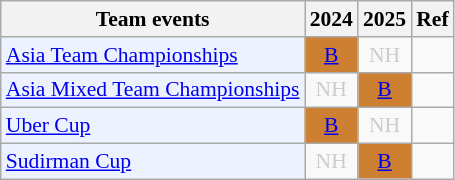<table class="wikitable" style="font-size: 90%; text-align:center">
<tr>
<th>Team events</th>
<th>2024</th>
<th>2025</th>
<th>Ref</th>
</tr>
<tr>
<td bgcolor="#ECF2FF"; align="left"><a href='#'>Asia Team Championships</a></td>
<td bgcolor=CD7F32><a href='#'>B</a></td>
<td style=color:#ccc>NH</td>
<td></td>
</tr>
<tr>
<td bgcolor="#ECF2FF"; align="left"><a href='#'>Asia Mixed Team Championships</a></td>
<td style=color:#ccc>NH</td>
<td bgcolor=CD7F32><a href='#'>B</a></td>
<td></td>
</tr>
<tr>
<td bgcolor="#ECF2FF"; align="left"><a href='#'>Uber Cup</a></td>
<td bgcolor=CD7F32><a href='#'>B</a></td>
<td style=color:#ccc>NH</td>
<td></td>
</tr>
<tr>
<td bgcolor="#ECF2FF"; align="left"><a href='#'>Sudirman Cup</a></td>
<td style=color:#ccc>NH</td>
<td bgcolor=CD7F32><a href='#'>B</a></td>
<td></td>
</tr>
</table>
